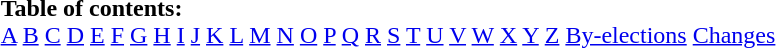<table border="0" id="toc" style="margin: 0 auto;" align=center>
<tr>
<td><strong>Table of contents:</strong><br><a href='#'>A</a> <a href='#'>B</a> <a href='#'>C</a> <a href='#'>D</a> <a href='#'>E</a> <a href='#'>F</a> <a href='#'>G</a> <a href='#'>H</a> <a href='#'>I</a> <a href='#'>J</a> <a href='#'>K</a> <a href='#'>L</a> <a href='#'>M</a> <a href='#'>N</a> <a href='#'>O</a> <a href='#'>P</a> <a href='#'>Q</a> <a href='#'>R</a> <a href='#'>S</a> <a href='#'>T</a> <a href='#'>U</a> <a href='#'>V</a> <a href='#'>W</a> <a href='#'>X</a> <a href='#'>Y</a> <a href='#'>Z</a> <a href='#'>By-elections</a> <a href='#'>Changes</a></td>
</tr>
</table>
